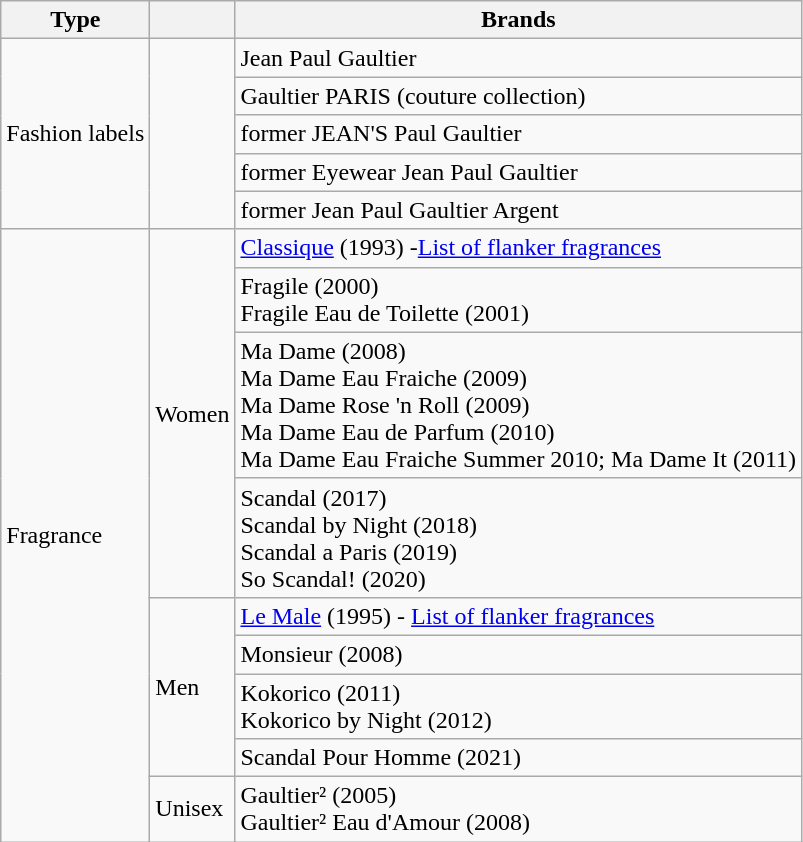<table class="wikitable">
<tr>
<th>Type</th>
<th></th>
<th>Brands</th>
</tr>
<tr>
<td rowspan="5">Fashion labels</td>
<td rowspan="5"></td>
<td>Jean Paul Gaultier</td>
</tr>
<tr>
<td>Gaultier PARIS (couture collection)</td>
</tr>
<tr>
<td>former JEAN'S Paul Gaultier</td>
</tr>
<tr>
<td>former Eyewear Jean Paul Gaultier</td>
</tr>
<tr>
<td>former Jean Paul Gaultier Argent</td>
</tr>
<tr>
<td rowspan="9">Fragrance</td>
<td rowspan="4">Women</td>
<td><a href='#'>Classique</a> (1993) -<a href='#'>List of flanker fragrances</a></td>
</tr>
<tr>
<td>Fragile (2000)<br>Fragile Eau de Toilette (2001)</td>
</tr>
<tr>
<td>Ma Dame (2008)<br>Ma Dame Eau Fraiche (2009)<br>Ma Dame Rose 'n Roll (2009)<br>Ma Dame Eau de Parfum (2010)<br>Ma Dame Eau Fraiche Summer 2010; Ma Dame It (2011)</td>
</tr>
<tr>
<td>Scandal (2017)<br>Scandal by Night (2018)<br>Scandal a Paris (2019)<br>So Scandal! (2020)</td>
</tr>
<tr>
<td rowspan="4">Men</td>
<td><a href='#'>Le Male</a> (1995) - <a href='#'>List of flanker fragrances</a></td>
</tr>
<tr>
<td>Monsieur (2008)</td>
</tr>
<tr>
<td>Kokorico (2011)<br>Kokorico by Night (2012)</td>
</tr>
<tr>
<td>Scandal Pour Homme (2021)</td>
</tr>
<tr>
<td>Unisex</td>
<td>Gaultier² (2005)<br>Gaultier² Eau d'Amour (2008)</td>
</tr>
</table>
